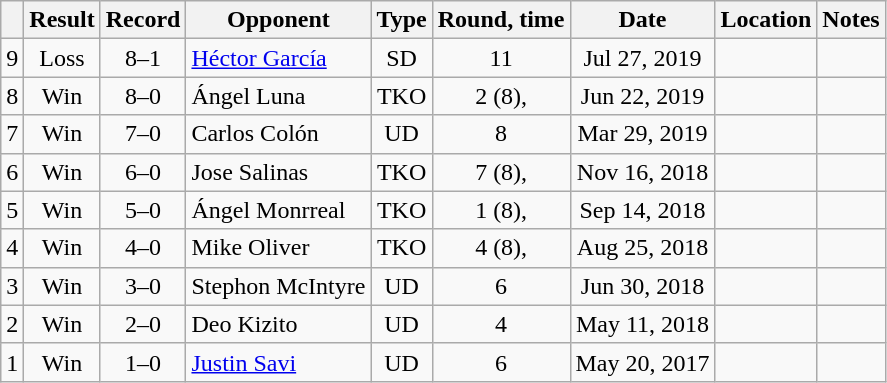<table class="wikitable" style="text-align:center">
<tr>
<th></th>
<th>Result</th>
<th>Record</th>
<th>Opponent</th>
<th>Type</th>
<th>Round, time</th>
<th>Date</th>
<th>Location</th>
<th>Notes</th>
</tr>
<tr>
<td>9</td>
<td>Loss</td>
<td>8–1</td>
<td style="text-align:left;"><a href='#'>Héctor García</a></td>
<td>SD</td>
<td>11</td>
<td>Jul 27, 2019</td>
<td style="text-align:left;"></td>
<td style="text-align:left;"></td>
</tr>
<tr>
<td>8</td>
<td>Win</td>
<td>8–0</td>
<td style="text-align:left;">Ángel Luna</td>
<td>TKO</td>
<td>2 (8), </td>
<td>Jun 22, 2019</td>
<td style="text-align:left;"></td>
<td></td>
</tr>
<tr>
<td>7</td>
<td>Win</td>
<td>7–0</td>
<td style="text-align:left;">Carlos Colón</td>
<td>UD</td>
<td>8</td>
<td>Mar 29, 2019</td>
<td style="text-align:left;"></td>
<td style="text-align:left;"></td>
</tr>
<tr>
<td>6</td>
<td>Win</td>
<td>6–0</td>
<td style="text-align:left;">Jose Salinas</td>
<td>TKO</td>
<td>7 (8), </td>
<td>Nov 16, 2018</td>
<td style="text-align:left;"></td>
<td></td>
</tr>
<tr>
<td>5</td>
<td>Win</td>
<td>5–0</td>
<td style="text-align:left;">Ángel Monrreal</td>
<td>TKO</td>
<td>1 (8), </td>
<td>Sep 14, 2018</td>
<td style="text-align:left;"></td>
<td></td>
</tr>
<tr>
<td>4</td>
<td>Win</td>
<td>4–0</td>
<td style="text-align:left;">Mike Oliver</td>
<td>TKO</td>
<td>4 (8), </td>
<td>Aug 25, 2018</td>
<td style="text-align:left;"></td>
<td></td>
</tr>
<tr>
<td>3</td>
<td>Win</td>
<td>3–0</td>
<td style="text-align:left;">Stephon McIntyre</td>
<td>UD</td>
<td>6</td>
<td>Jun 30, 2018</td>
<td style="text-align:left;"></td>
<td></td>
</tr>
<tr>
<td>2</td>
<td>Win</td>
<td>2–0</td>
<td style="text-align:left;">Deo Kizito</td>
<td>UD</td>
<td>4</td>
<td>May 11, 2018</td>
<td style="text-align:left;"></td>
<td></td>
</tr>
<tr>
<td>1</td>
<td>Win</td>
<td>1–0</td>
<td style="text-align:left;"><a href='#'>Justin Savi</a></td>
<td>UD</td>
<td>6</td>
<td>May 20, 2017</td>
<td style="text-align:left;"></td>
<td></td>
</tr>
</table>
